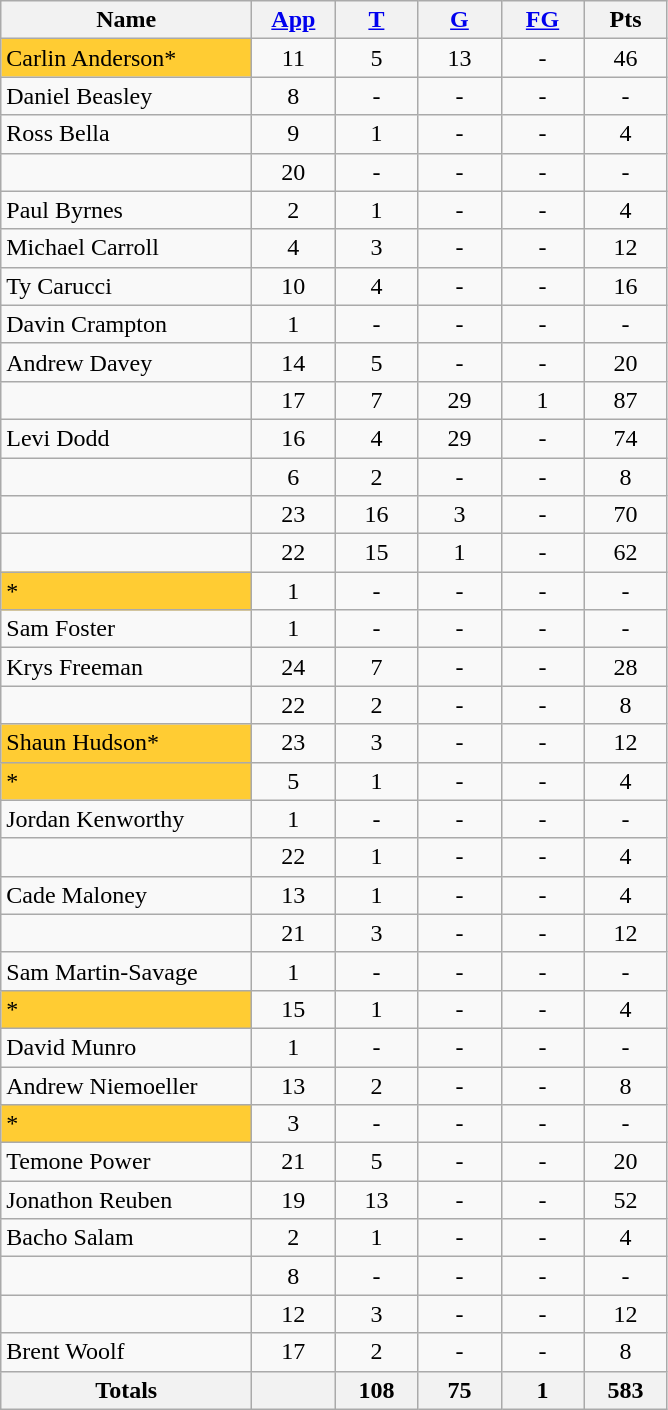<table class="wikitable sortable" style="text-align: center;">
<tr>
<th style="width:10em">Name</th>
<th style="width:3em"><a href='#'>App</a></th>
<th style="width:3em"><a href='#'>T</a></th>
<th style="width:3em"><a href='#'>G</a></th>
<th style="width:3em"><a href='#'>FG</a></th>
<th style="width:3em">Pts</th>
</tr>
<tr>
<td style="text-align:left; background:#FC3;">Carlin Anderson*</td>
<td>11</td>
<td>5</td>
<td>13</td>
<td>-</td>
<td>46</td>
</tr>
<tr>
<td style="text-align:left;">Daniel Beasley</td>
<td>8</td>
<td>-</td>
<td>-</td>
<td>-</td>
<td>-</td>
</tr>
<tr>
<td style="text-align:left;">Ross Bella</td>
<td>9</td>
<td>1</td>
<td>-</td>
<td>-</td>
<td>4</td>
</tr>
<tr>
<td style="text-align:left;"></td>
<td>20</td>
<td>-</td>
<td>-</td>
<td>-</td>
<td>-</td>
</tr>
<tr>
<td style="text-align:left;">Paul Byrnes</td>
<td>2</td>
<td>1</td>
<td>-</td>
<td>-</td>
<td>4</td>
</tr>
<tr>
<td style="text-align:left;">Michael Carroll</td>
<td>4</td>
<td>3</td>
<td>-</td>
<td>-</td>
<td>12</td>
</tr>
<tr>
<td style="text-align:left;">Ty Carucci</td>
<td>10</td>
<td>4</td>
<td>-</td>
<td>-</td>
<td>16</td>
</tr>
<tr>
<td style="text-align:left;">Davin Crampton</td>
<td>1</td>
<td>-</td>
<td>-</td>
<td>-</td>
<td>-</td>
</tr>
<tr>
<td style="text-align:left;">Andrew Davey</td>
<td>14</td>
<td>5</td>
<td>-</td>
<td>-</td>
<td>20</td>
</tr>
<tr>
<td style="text-align:left;"></td>
<td>17</td>
<td>7</td>
<td>29</td>
<td>1</td>
<td>87</td>
</tr>
<tr>
<td style="text-align:left;">Levi Dodd</td>
<td>16</td>
<td>4</td>
<td>29</td>
<td>-</td>
<td>74</td>
</tr>
<tr>
<td style="text-align:left;"></td>
<td>6</td>
<td>2</td>
<td>-</td>
<td>-</td>
<td>8</td>
</tr>
<tr>
<td style="text-align:left;"></td>
<td>23</td>
<td>16</td>
<td>3</td>
<td>-</td>
<td>70</td>
</tr>
<tr>
<td style="text-align:left;"></td>
<td>22</td>
<td>15</td>
<td>1</td>
<td>-</td>
<td>62</td>
</tr>
<tr>
<td style="text-align:left; background:#FC3;">*</td>
<td>1</td>
<td>-</td>
<td>-</td>
<td>-</td>
<td>-</td>
</tr>
<tr>
<td style="text-align:left;">Sam Foster</td>
<td>1</td>
<td>-</td>
<td>-</td>
<td>-</td>
<td>-</td>
</tr>
<tr>
<td style="text-align:left;">Krys Freeman</td>
<td>24</td>
<td>7</td>
<td>-</td>
<td>-</td>
<td>28</td>
</tr>
<tr>
<td style="text-align:left;"></td>
<td>22</td>
<td>2</td>
<td>-</td>
<td>-</td>
<td>8</td>
</tr>
<tr>
<td style="text-align:left; background:#FC3;">Shaun Hudson*</td>
<td>23</td>
<td>3</td>
<td>-</td>
<td>-</td>
<td>12</td>
</tr>
<tr>
<td style="text-align:left; background:#FC3;">*</td>
<td>5</td>
<td>1</td>
<td>-</td>
<td>-</td>
<td>4</td>
</tr>
<tr>
<td style="text-align:left;">Jordan Kenworthy</td>
<td>1</td>
<td>-</td>
<td>-</td>
<td>-</td>
<td>-</td>
</tr>
<tr>
<td style="text-align:left;"></td>
<td>22</td>
<td>1</td>
<td>-</td>
<td>-</td>
<td>4</td>
</tr>
<tr>
<td style="text-align:left;">Cade Maloney</td>
<td>13</td>
<td>1</td>
<td>-</td>
<td>-</td>
<td>4</td>
</tr>
<tr>
<td style="text-align:left;"></td>
<td>21</td>
<td>3</td>
<td>-</td>
<td>-</td>
<td>12</td>
</tr>
<tr>
<td style="text-align:left;">Sam Martin-Savage</td>
<td>1</td>
<td>-</td>
<td>-</td>
<td>-</td>
<td>-</td>
</tr>
<tr>
<td style="text-align:left; background:#FC3;">*</td>
<td>15</td>
<td>1</td>
<td>-</td>
<td>-</td>
<td>4</td>
</tr>
<tr>
<td style="text-align:left;">David Munro</td>
<td>1</td>
<td>-</td>
<td>-</td>
<td>-</td>
<td>-</td>
</tr>
<tr>
<td style="text-align:left;">Andrew Niemoeller</td>
<td>13</td>
<td>2</td>
<td>-</td>
<td>-</td>
<td>8</td>
</tr>
<tr>
<td style="text-align:left; background:#FC3;">*</td>
<td>3</td>
<td>-</td>
<td>-</td>
<td>-</td>
<td>-</td>
</tr>
<tr>
<td style="text-align:left;">Temone Power</td>
<td>21</td>
<td>5</td>
<td>-</td>
<td>-</td>
<td>20</td>
</tr>
<tr>
<td style="text-align:left;">Jonathon Reuben</td>
<td>19</td>
<td>13</td>
<td>-</td>
<td>-</td>
<td>52</td>
</tr>
<tr>
<td style="text-align:left;">Bacho Salam</td>
<td>2</td>
<td>1</td>
<td>-</td>
<td>-</td>
<td>4</td>
</tr>
<tr>
<td style="text-align:left;"></td>
<td>8</td>
<td>-</td>
<td>-</td>
<td>-</td>
<td>-</td>
</tr>
<tr>
<td style="text-align:left;"></td>
<td>12</td>
<td>3</td>
<td>-</td>
<td>-</td>
<td>12</td>
</tr>
<tr>
<td style="text-align:left;">Brent Woolf</td>
<td>17</td>
<td>2</td>
<td>-</td>
<td>-</td>
<td>8</td>
</tr>
<tr class="sortbottom">
<th>Totals</th>
<th></th>
<th>108</th>
<th>75</th>
<th>1</th>
<th>583</th>
</tr>
</table>
